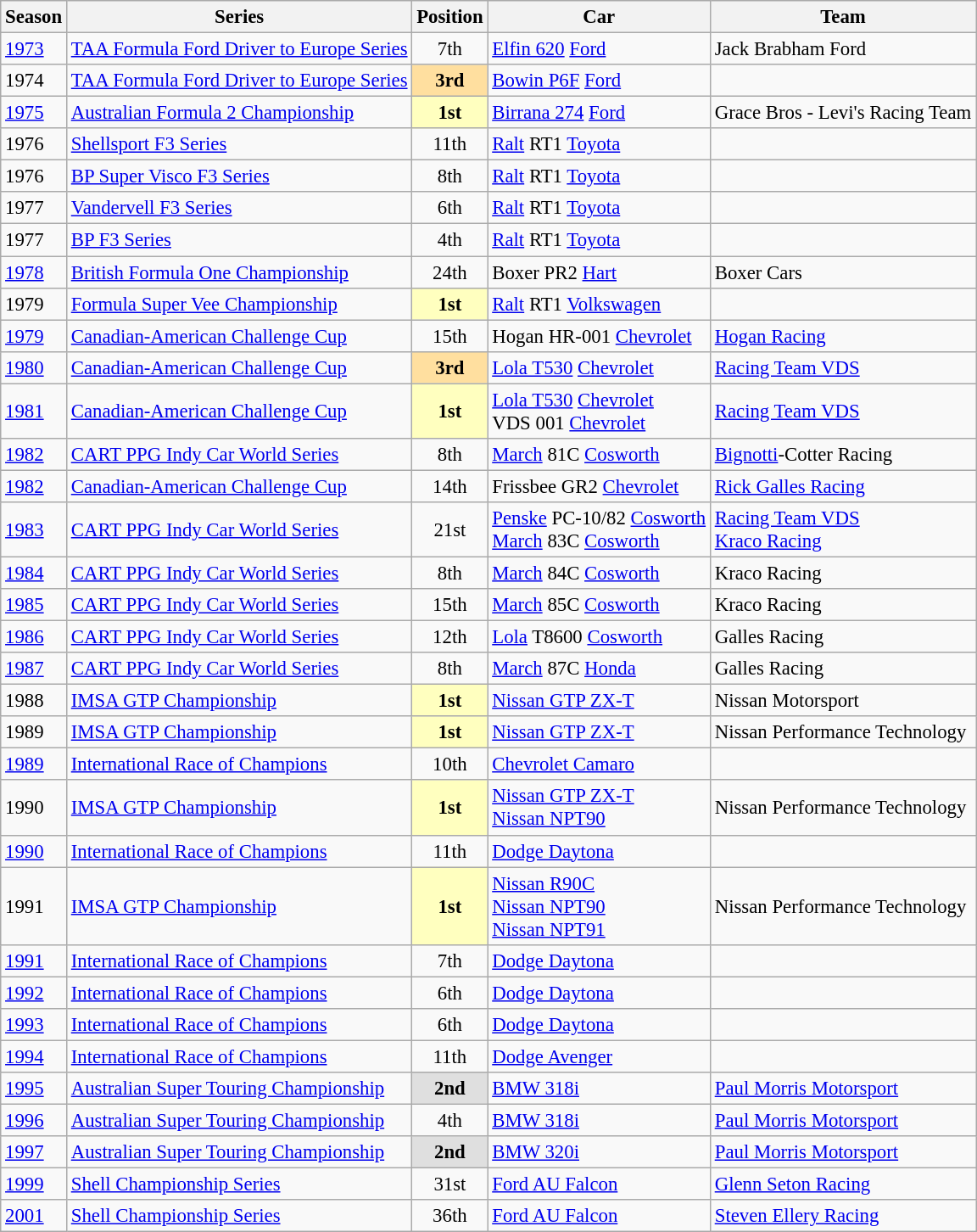<table class="wikitable" style="font-size: 95%;">
<tr>
<th>Season</th>
<th>Series</th>
<th>Position</th>
<th>Car</th>
<th>Team</th>
</tr>
<tr>
<td><a href='#'>1973</a></td>
<td nowrap><a href='#'>TAA Formula Ford Driver to Europe Series</a></td>
<td align="center">7th</td>
<td><a href='#'>Elfin 620</a> <a href='#'>Ford</a></td>
<td>Jack Brabham Ford</td>
</tr>
<tr>
<td>1974</td>
<td><a href='#'>TAA Formula Ford Driver to Europe Series</a></td>
<td align="center" style="background:#ffdf9f;"><strong>3rd</strong></td>
<td><a href='#'>Bowin P6F</a> <a href='#'>Ford</a></td>
<td></td>
</tr>
<tr>
<td><a href='#'>1975</a></td>
<td><a href='#'>Australian Formula 2 Championship</a></td>
<td align="center" style="background:#ffffbf;"><strong>1st</strong></td>
<td><a href='#'>Birrana 274</a> <a href='#'>Ford</a></td>
<td>Grace Bros - Levi's Racing Team</td>
</tr>
<tr>
<td>1976</td>
<td><a href='#'>Shellsport F3 Series</a></td>
<td align="center">11th</td>
<td><a href='#'>Ralt</a> RT1 <a href='#'>Toyota</a></td>
<td></td>
</tr>
<tr>
<td>1976</td>
<td><a href='#'>BP Super Visco F3 Series</a></td>
<td align="center">8th</td>
<td><a href='#'>Ralt</a> RT1 <a href='#'>Toyota</a></td>
<td></td>
</tr>
<tr>
<td>1977</td>
<td><a href='#'>Vandervell F3 Series</a></td>
<td align="center">6th</td>
<td><a href='#'>Ralt</a> RT1 <a href='#'>Toyota</a></td>
<td></td>
</tr>
<tr>
<td>1977</td>
<td><a href='#'>BP F3 Series</a></td>
<td align="center">4th</td>
<td><a href='#'>Ralt</a> RT1 <a href='#'>Toyota</a></td>
<td></td>
</tr>
<tr>
<td><a href='#'>1978</a></td>
<td><a href='#'>British Formula One Championship</a></td>
<td align="center">24th</td>
<td>Boxer PR2 <a href='#'>Hart</a></td>
<td>Boxer Cars</td>
</tr>
<tr>
<td>1979</td>
<td><a href='#'>Formula Super Vee Championship</a></td>
<td align="center" style="background:#ffffbf;"><strong>1st</strong></td>
<td><a href='#'>Ralt</a> RT1 <a href='#'>Volkswagen</a></td>
<td></td>
</tr>
<tr>
<td><a href='#'>1979</a></td>
<td><a href='#'>Canadian-American Challenge Cup</a></td>
<td align="center">15th</td>
<td>Hogan HR-001 <a href='#'>Chevrolet</a></td>
<td><a href='#'>Hogan Racing</a></td>
</tr>
<tr>
<td><a href='#'>1980</a></td>
<td><a href='#'>Canadian-American Challenge Cup</a></td>
<td align="center" style="background:#ffdf9f;"><strong>3rd</strong></td>
<td><a href='#'>Lola T530</a>  <a href='#'>Chevrolet</a></td>
<td><a href='#'>Racing Team VDS</a></td>
</tr>
<tr>
<td><a href='#'>1981</a></td>
<td><a href='#'>Canadian-American Challenge Cup</a></td>
<td align="center" style="background:#ffffbf;"><strong>1st</strong></td>
<td><a href='#'>Lola T530</a> <a href='#'>Chevrolet</a><br>VDS 001 <a href='#'>Chevrolet</a></td>
<td><a href='#'>Racing Team VDS</a></td>
</tr>
<tr>
<td><a href='#'>1982</a></td>
<td><a href='#'>CART PPG Indy Car World Series</a></td>
<td align="center">8th</td>
<td><a href='#'>March</a> 81C <a href='#'>Cosworth</a></td>
<td><a href='#'>Bignotti</a>-Cotter Racing</td>
</tr>
<tr>
<td><a href='#'>1982</a></td>
<td><a href='#'>Canadian-American Challenge Cup</a></td>
<td align="center">14th</td>
<td>Frissbee GR2 <a href='#'>Chevrolet</a></td>
<td><a href='#'>Rick Galles Racing</a></td>
</tr>
<tr>
<td><a href='#'>1983</a></td>
<td><a href='#'>CART PPG Indy Car World Series</a></td>
<td align="center">21st</td>
<td nowrap><a href='#'>Penske</a> PC-10/82 <a href='#'>Cosworth</a><br><a href='#'>March</a> 83C <a href='#'>Cosworth</a></td>
<td><a href='#'>Racing Team VDS</a><br><a href='#'>Kraco Racing</a></td>
</tr>
<tr>
<td><a href='#'>1984</a></td>
<td><a href='#'>CART PPG Indy Car World Series</a></td>
<td align="center">8th</td>
<td><a href='#'>March</a> 84C <a href='#'>Cosworth</a></td>
<td>Kraco Racing</td>
</tr>
<tr>
<td><a href='#'>1985</a></td>
<td><a href='#'>CART PPG Indy Car World Series</a></td>
<td align="center">15th</td>
<td><a href='#'>March</a> 85C <a href='#'>Cosworth</a></td>
<td>Kraco Racing</td>
</tr>
<tr>
<td><a href='#'>1986</a></td>
<td><a href='#'>CART PPG Indy Car World Series</a></td>
<td align="center">12th</td>
<td><a href='#'>Lola</a> T8600 <a href='#'>Cosworth</a></td>
<td>Galles Racing</td>
</tr>
<tr>
<td><a href='#'>1987</a></td>
<td><a href='#'>CART PPG Indy Car World Series</a></td>
<td align="center">8th</td>
<td><a href='#'>March</a> 87C <a href='#'>Honda</a></td>
<td>Galles Racing</td>
</tr>
<tr>
<td>1988</td>
<td><a href='#'>IMSA GTP Championship</a></td>
<td align="center" style="background:#ffffbf;"><strong>1st</strong></td>
<td><a href='#'>Nissan GTP ZX-T</a></td>
<td>Nissan Motorsport</td>
</tr>
<tr>
<td>1989</td>
<td><a href='#'>IMSA GTP Championship</a></td>
<td align="center" style="background:#ffffbf;"><strong>1st</strong></td>
<td><a href='#'>Nissan GTP ZX-T</a></td>
<td nowrap>Nissan Performance Technology</td>
</tr>
<tr>
<td><a href='#'>1989</a></td>
<td><a href='#'>International Race of Champions</a></td>
<td align="center">10th</td>
<td><a href='#'>Chevrolet Camaro</a></td>
<td></td>
</tr>
<tr>
<td>1990</td>
<td><a href='#'>IMSA GTP Championship</a></td>
<td align="center" style="background:#ffffbf;"><strong>1st</strong></td>
<td><a href='#'>Nissan GTP ZX-T</a><br><a href='#'>Nissan NPT90</a></td>
<td>Nissan Performance Technology</td>
</tr>
<tr>
<td><a href='#'>1990</a></td>
<td><a href='#'>International Race of Champions</a></td>
<td align="center">11th</td>
<td><a href='#'>Dodge Daytona</a></td>
<td></td>
</tr>
<tr>
<td>1991</td>
<td><a href='#'>IMSA GTP Championship</a></td>
<td align="center" style="background:#ffffbf;"><strong>1st</strong></td>
<td><a href='#'>Nissan R90C</a><br><a href='#'>Nissan NPT90</a><br><a href='#'>Nissan NPT91</a></td>
<td>Nissan Performance Technology</td>
</tr>
<tr>
<td><a href='#'>1991</a></td>
<td><a href='#'>International Race of Champions</a></td>
<td align="center">7th</td>
<td><a href='#'>Dodge Daytona</a></td>
<td></td>
</tr>
<tr>
<td><a href='#'>1992</a></td>
<td><a href='#'>International Race of Champions</a></td>
<td align="center">6th</td>
<td><a href='#'>Dodge Daytona</a></td>
<td></td>
</tr>
<tr>
<td><a href='#'>1993</a></td>
<td><a href='#'>International Race of Champions</a></td>
<td align="center">6th</td>
<td><a href='#'>Dodge Daytona</a></td>
<td></td>
</tr>
<tr>
<td><a href='#'>1994</a></td>
<td><a href='#'>International Race of Champions</a></td>
<td align="center">11th</td>
<td><a href='#'>Dodge Avenger</a></td>
<td></td>
</tr>
<tr>
<td><a href='#'>1995</a></td>
<td><a href='#'>Australian Super Touring Championship</a></td>
<td align="center" style="background:#dfdfdf;"><strong>2nd</strong></td>
<td><a href='#'>BMW 318i</a></td>
<td><a href='#'>Paul Morris Motorsport</a></td>
</tr>
<tr>
<td><a href='#'>1996</a></td>
<td><a href='#'>Australian Super Touring Championship</a></td>
<td align="center">4th</td>
<td><a href='#'>BMW 318i</a></td>
<td><a href='#'>Paul Morris Motorsport</a></td>
</tr>
<tr>
<td><a href='#'>1997</a></td>
<td><a href='#'>Australian Super Touring Championship</a></td>
<td align="center" style="background:#dfdfdf;"><strong>2nd</strong></td>
<td><a href='#'>BMW 320i</a></td>
<td><a href='#'>Paul Morris Motorsport</a></td>
</tr>
<tr>
<td><a href='#'>1999</a></td>
<td><a href='#'>Shell Championship Series</a></td>
<td align="center">31st</td>
<td><a href='#'>Ford AU Falcon</a></td>
<td><a href='#'>Glenn Seton Racing</a></td>
</tr>
<tr>
<td><a href='#'>2001</a></td>
<td><a href='#'>Shell Championship Series</a></td>
<td align="center">36th</td>
<td><a href='#'>Ford AU Falcon</a></td>
<td><a href='#'>Steven Ellery Racing</a></td>
</tr>
</table>
